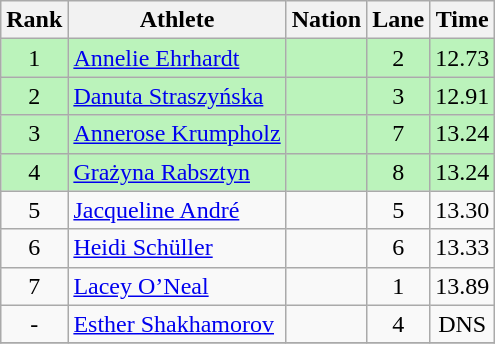<table class="wikitable sortable" style="text-align:center">
<tr>
<th>Rank</th>
<th>Athlete</th>
<th>Nation</th>
<th>Lane</th>
<th>Time</th>
</tr>
<tr bgcolor=bbf3bb>
<td>1</td>
<td align=left><a href='#'>Annelie Ehrhardt</a></td>
<td align=left></td>
<td>2</td>
<td>12.73</td>
</tr>
<tr bgcolor=bbf3bb>
<td>2</td>
<td align=left><a href='#'>Danuta Straszyńska</a></td>
<td align=left></td>
<td>3</td>
<td>12.91</td>
</tr>
<tr bgcolor=bbf3bb>
<td>3</td>
<td align=left><a href='#'>Annerose Krumpholz</a></td>
<td align=left></td>
<td>7</td>
<td>13.24</td>
</tr>
<tr bgcolor=bbf3bb>
<td>4</td>
<td align=left><a href='#'>Grażyna Rabsztyn</a></td>
<td align=left></td>
<td>8</td>
<td>13.24</td>
</tr>
<tr>
<td>5</td>
<td align=left><a href='#'>Jacqueline André</a></td>
<td align=left></td>
<td>5</td>
<td>13.30</td>
</tr>
<tr>
<td>6</td>
<td align=left><a href='#'>Heidi Schüller</a></td>
<td align=left></td>
<td>6</td>
<td>13.33</td>
</tr>
<tr>
<td>7</td>
<td align=left><a href='#'>Lacey O’Neal</a></td>
<td align=left></td>
<td>1</td>
<td>13.89</td>
</tr>
<tr>
<td>-</td>
<td align=left><a href='#'>Esther Shakhamorov</a></td>
<td align=left></td>
<td>4</td>
<td>DNS</td>
</tr>
<tr>
</tr>
</table>
